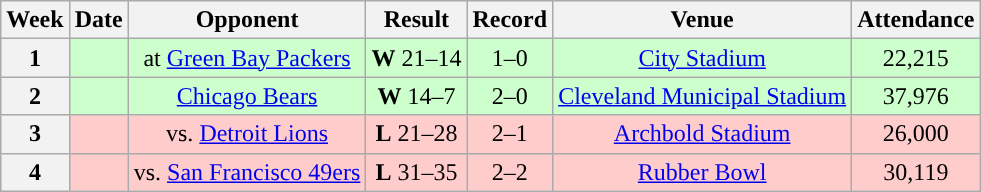<table class="wikitable" style="text-align:center">
<tr>
<th>Week</th>
<th>Date</th>
<th>Opponent</th>
<th>Result</th>
<th>Record</th>
<th>Venue</th>
<th>Attendance</th>
</tr>
<tr style="background:#cfc">
<th>1</th>
<td></td>
<td>at <a href='#'>Green Bay Packers</a></td>
<td><strong>W</strong> 21–14</td>
<td>1–0</td>
<td><a href='#'>City Stadium</a></td>
<td>22,215</td>
</tr>
<tr style="background:#cfc">
<th>2</th>
<td></td>
<td><a href='#'>Chicago Bears</a></td>
<td><strong>W</strong> 14–7</td>
<td>2–0</td>
<td><a href='#'>Cleveland Municipal Stadium</a></td>
<td>37,976</td>
</tr>
<tr style="background:#fcc">
<th>3</th>
<td></td>
<td>vs. <a href='#'>Detroit Lions</a></td>
<td><strong>L</strong> 21–28</td>
<td>2–1</td>
<td><a href='#'>Archbold Stadium</a></td>
<td>26,000</td>
</tr>
<tr style="background:#fcc">
<th>4</th>
<td></td>
<td>vs. <a href='#'>San Francisco 49ers</a></td>
<td><strong>L</strong> 31–35</td>
<td>2–2</td>
<td><a href='#'>Rubber Bowl</a></td>
<td>30,119</td>
</tr>
</table>
